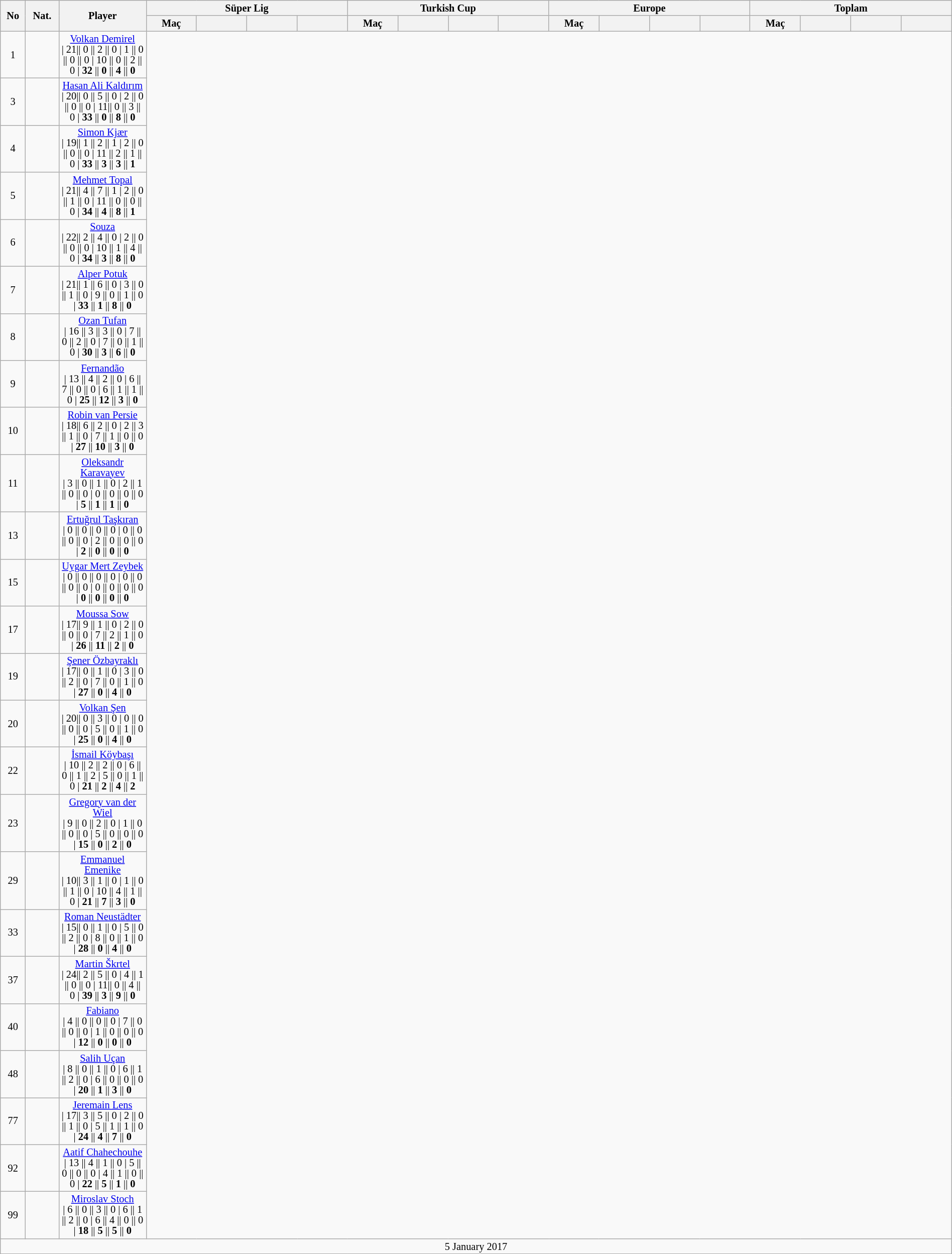<table class="wikitable sortable alternance" style="font-size:85%; text-align:center; line-height:14px;" width=100%>
<tr>
<th rowspan="2" width=10>No</th>
<th rowspan="2" width=10>Nat.</th>
<th rowspan="2" width=10>Player</th>
<th colspan="4">Süper Lig</th>
<th colspan="4">Turkish Cup</th>
<th colspan="4">Europe</th>
<th colspan="4">Toplam</th>
</tr>
<tr align="center">
<th width=40>Maç</th>
<th width=40></th>
<th width=40></th>
<th width=40></th>
<th width=40>Maç</th>
<th width=40></th>
<th width=40></th>
<th width=40></th>
<th width=40>Maç</th>
<th width=40></th>
<th width=40></th>
<th width=40></th>
<th width=40>Maç</th>
<th width=40></th>
<th width=40></th>
<th width=40></th>
</tr>
<tr bgcolor=>
<td>1</td>
<td></td>
<td><a href='#'>Volkan Demirel</a><br>          | 21|| 0 || 2 || 0
        | 1 || 0 || 0 || 0
             | 10 || 0 || 2 || 0
              | <strong>32</strong> || <strong>0</strong> || <strong>4</strong> || <strong>0</strong></td>
</tr>
<tr bgcolor=>
<td>3</td>
<td></td>
<td><a href='#'>Hasan Ali Kaldırım</a><br>          | 20|| 0 || 5 || 0
        | 2 || 0 || 0 || 0
             | 11|| 0 || 3 || 0
              | <strong>33</strong> || <strong>0</strong> || <strong>8</strong> || <strong>0</strong></td>
</tr>
<tr bgcolor=>
<td>4</td>
<td></td>
<td><a href='#'>Simon Kjær</a><br>          | 19|| 1 || 2 || 1
        | 2 || 0 || 0 || 0
             | 11 || 2 || 1 || 0
              | <strong>33</strong> || <strong>3</strong> || <strong>3</strong> || <strong>1</strong></td>
</tr>
<tr bgcolor=>
<td>5</td>
<td></td>
<td><a href='#'>Mehmet Topal</a><br>          | 21|| 4 || 7 || 1
        | 2 || 0 || 1 || 0
             | 11 || 0 || 0 || 0
              | <strong>34</strong> || <strong>4</strong> || <strong>8</strong> || <strong>1</strong></td>
</tr>
<tr bgcolor=>
<td>6</td>
<td></td>
<td><a href='#'>Souza</a><br>          | 22|| 2 || 4 || 0
        | 2 || 0 || 0 || 0
             | 10 || 1 || 4 || 0
              | <strong>34</strong> || <strong>3</strong> || <strong>8</strong> || <strong>0</strong></td>
</tr>
<tr bgcolor=>
<td>7</td>
<td></td>
<td><a href='#'>Alper Potuk</a><br>          | 21|| 1 || 6 || 0
        | 3 || 0 || 1 || 0
             | 9 || 0 || 1 || 0
              | <strong>33</strong> || <strong>1</strong> || <strong>8</strong> || <strong>0</strong></td>
</tr>
<tr bgcolor=>
<td>8</td>
<td></td>
<td><a href='#'>Ozan Tufan</a><br>          | 16 || 3 || 3 || 0
        | 7 || 0 || 2 || 0
             | 7 || 0 || 1 || 0
              | <strong>30</strong> || <strong>3</strong> || <strong>6</strong> || <strong>0</strong></td>
</tr>
<tr bgcolor=>
<td>9</td>
<td></td>
<td><a href='#'>Fernandão</a><br>          | 13 || 4 || 2 || 0
        | 6 || 7 || 0 || 0
             | 6 || 1 || 1 || 0
              | <strong>25</strong> || <strong>12</strong> || <strong>3</strong> || <strong>0</strong></td>
</tr>
<tr bgcolor=>
<td>10</td>
<td></td>
<td><a href='#'>Robin van Persie</a><br>          | 18|| 6 || 2 || 0
        | 2 || 3 || 1 || 0
             | 7 || 1 || 0 || 0
              | <strong>27</strong> || <strong>10</strong> || <strong>3</strong> || <strong>0</strong></td>
</tr>
<tr bgcolor=>
<td>11</td>
<td></td>
<td><a href='#'>Oleksandr Karavayev</a><br>          | 3 || 0 || 1 || 0
        | 2 || 1 || 0 || 0
             | 0 || 0 || 0 || 0
              | <strong>5</strong> || <strong>1</strong> || <strong>1</strong> || <strong>0</strong></td>
</tr>
<tr bgcolor=>
<td>13</td>
<td></td>
<td><a href='#'>Ertuğrul Taşkıran</a><br>          | 0 || 0 || 0 || 0
        | 0 || 0 || 0 || 0
             | 2 || 0 || 0 || 0
              | <strong>2</strong> || <strong>0</strong> || <strong>0</strong> || <strong>0</strong></td>
</tr>
<tr bgcolor=>
<td>15</td>
<td></td>
<td><a href='#'>Uygar Mert Zeybek</a><br>          | 0 || 0 || 0 || 0
        | 0 || 0 || 0 || 0
             | 0 || 0 || 0 || 0
              | <strong>0</strong> || <strong>0</strong> || <strong>0</strong> || <strong>0</strong></td>
</tr>
<tr bgcolor=>
<td>17</td>
<td></td>
<td><a href='#'>Moussa Sow</a><br>          | 17|| 9 || 1 || 0
        | 2 || 0 || 0 || 0
             | 7 || 2 || 1 || 0
              | <strong>26</strong> || <strong>11</strong> || <strong>2</strong> || <strong>0</strong></td>
</tr>
<tr bgcolor=>
<td>19</td>
<td></td>
<td><a href='#'>Şener Özbayraklı</a><br>          | 17|| 0 || 1 || 0
        | 3 || 0 || 2 || 0
             | 7 || 0 || 1 || 0
              | <strong>27</strong> || <strong>0</strong> || <strong>4</strong> || <strong>0</strong></td>
</tr>
<tr bgcolor=>
<td>20</td>
<td></td>
<td><a href='#'>Volkan Şen</a><br>          | 20|| 0 || 3 || 0
        | 0 || 0 || 0 || 0
             | 5 || 0 || 1 || 0
              | <strong>25</strong> || <strong>0</strong> || <strong>4</strong> || <strong>0</strong></td>
</tr>
<tr bgcolor=>
<td>22</td>
<td></td>
<td><a href='#'>İsmail Köybaşı</a><br>          | 10 || 2 || 2 || 0
        | 6 || 0 || 1 || 2
             | 5 || 0 || 1 || 0
              | <strong>21</strong> || <strong>2</strong> || <strong>4</strong> || <strong>2</strong></td>
</tr>
<tr bgcolor=>
<td>23</td>
<td></td>
<td><a href='#'>Gregory van der Wiel</a><br>          | 9 || 0 || 2 || 0
        | 1 || 0 || 0 || 0
             | 5 || 0 || 0 || 0
              | <strong>15</strong> || <strong>0</strong> || <strong>2</strong> || <strong>0</strong></td>
</tr>
<tr bgcolor=>
<td>29</td>
<td></td>
<td><a href='#'>Emmanuel Emenike</a><br>          | 10|| 3 || 1 || 0
        | 1 || 0 || 1 || 0
             | 10 || 4 || 1 || 0
              | <strong>21</strong> || <strong>7</strong> || <strong>3</strong> || <strong>0</strong></td>
</tr>
<tr bgcolor=>
<td>33</td>
<td></td>
<td><a href='#'>Roman Neustädter</a><br>          | 15|| 0 || 1 || 0
        | 5 || 0 || 2 || 0
             | 8 || 0 || 1 || 0
              | <strong>28</strong> || <strong>0</strong> || <strong>4</strong> || <strong>0</strong></td>
</tr>
<tr bgcolor=>
<td>37</td>
<td></td>
<td><a href='#'>Martin Škrtel</a><br>          | 24|| 2 || 5 || 0
        | 4 || 1 || 0 || 0
             | 11|| 0 || 4 || 0
              | <strong>39</strong> || <strong>3</strong> || <strong>9</strong> || <strong>0</strong></td>
</tr>
<tr bgcolor=>
<td>40</td>
<td></td>
<td><a href='#'>Fabiano</a><br>          | 4 || 0 || 0 || 0
        | 7 || 0 || 0 || 0
             | 1 || 0 || 0 || 0
              | <strong>12</strong> || <strong>0</strong> || <strong>0</strong> || <strong>0</strong></td>
</tr>
<tr bgcolor=>
<td>48</td>
<td></td>
<td><a href='#'>Salih Uçan</a><br>          | 8 || 0 || 1 || 0
        | 6 || 1 || 2 || 0
             | 6 || 0 || 0 || 0
              | <strong>20</strong> || <strong>1</strong> || <strong>3</strong> || <strong>0</strong></td>
</tr>
<tr bgcolor=>
<td>77</td>
<td></td>
<td><a href='#'>Jeremain Lens</a><br>          | 17|| 3 || 5 || 0
        | 2 || 0 || 1 || 0
             | 5 || 1 || 1 || 0
              | <strong>24</strong> || <strong>4</strong> || <strong>7</strong> || <strong>0</strong></td>
</tr>
<tr bgcolor=>
<td>92</td>
<td></td>
<td><a href='#'>Aatif Chahechouhe</a><br>          | 13 || 4 || 1 || 0
        | 5 || 0 || 0 || 0
             | 4 || 1 || 0 || 0
              | <strong>22</strong> || <strong>5</strong> || <strong>1</strong> || <strong>0</strong></td>
</tr>
<tr bgcolor=>
<td>99</td>
<td></td>
<td><a href='#'>Miroslav Stoch</a><br>          | 6 || 0 || 3 || 0
        | 6 || 1 || 2 || 0
             | 6 || 4 || 0 || 0
              | <strong>18</strong> || <strong>5</strong> || <strong>5</strong> || <strong>0</strong></td>
</tr>
<tr bgcolor=>
<td colspan="20" style="text-align:center;">5 January 2017</td>
</tr>
<tr>
</tr>
</table>
